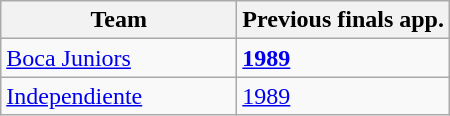<table class="wikitable">
<tr>
<th width=150px>Team</th>
<th>Previous finals app.</th>
</tr>
<tr>
<td> <a href='#'>Boca Juniors</a></td>
<td><strong><a href='#'>1989</a></strong></td>
</tr>
<tr>
<td> <a href='#'>Independiente</a></td>
<td><a href='#'>1989</a></td>
</tr>
</table>
